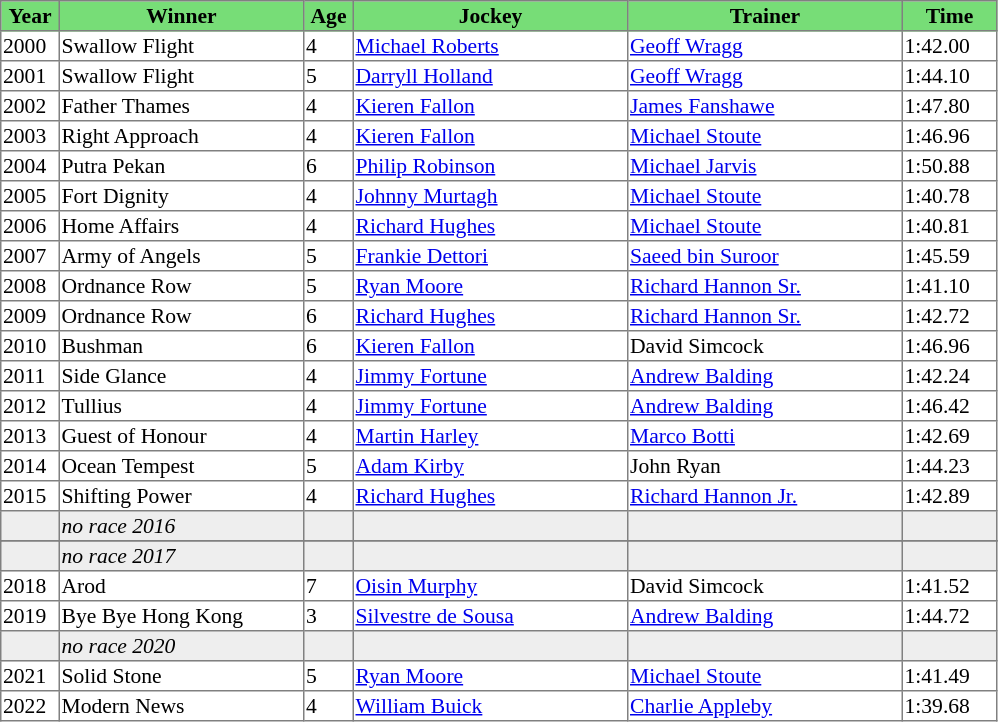<table class = "sortable" | border="1" style="border-collapse: collapse; font-size:90%">
<tr bgcolor="#77dd77" align="center">
<th style="width:36px"><strong>Year</strong></th>
<th style="width:160px"><strong>Winner</strong></th>
<th style="width:30px"><strong>Age</strong></th>
<th style="width:180px"><strong>Jockey</strong></th>
<th style="width:180px"><strong>Trainer</strong></th>
<th style="width:60px"><strong>Time</strong></th>
</tr>
<tr>
<td>2000</td>
<td>Swallow Flight</td>
<td>4</td>
<td><a href='#'>Michael Roberts</a></td>
<td><a href='#'>Geoff Wragg</a></td>
<td>1:42.00</td>
</tr>
<tr>
<td>2001</td>
<td>Swallow Flight</td>
<td>5</td>
<td><a href='#'>Darryll Holland</a></td>
<td><a href='#'>Geoff Wragg</a></td>
<td>1:44.10</td>
</tr>
<tr>
<td>2002</td>
<td>Father Thames</td>
<td>4</td>
<td><a href='#'>Kieren Fallon</a></td>
<td><a href='#'>James Fanshawe</a></td>
<td>1:47.80</td>
</tr>
<tr>
<td>2003</td>
<td>Right Approach</td>
<td>4</td>
<td><a href='#'>Kieren Fallon</a></td>
<td><a href='#'>Michael Stoute</a></td>
<td>1:46.96</td>
</tr>
<tr>
<td>2004</td>
<td>Putra Pekan</td>
<td>6</td>
<td><a href='#'>Philip Robinson</a></td>
<td><a href='#'>Michael Jarvis</a></td>
<td>1:50.88</td>
</tr>
<tr>
<td>2005</td>
<td>Fort Dignity</td>
<td>4</td>
<td><a href='#'>Johnny Murtagh</a></td>
<td><a href='#'>Michael Stoute</a></td>
<td>1:40.78</td>
</tr>
<tr>
<td>2006</td>
<td>Home Affairs</td>
<td>4</td>
<td><a href='#'>Richard Hughes</a></td>
<td><a href='#'>Michael Stoute</a></td>
<td>1:40.81</td>
</tr>
<tr>
<td>2007</td>
<td>Army of Angels</td>
<td>5</td>
<td><a href='#'>Frankie Dettori</a></td>
<td><a href='#'>Saeed bin Suroor</a></td>
<td>1:45.59</td>
</tr>
<tr>
<td>2008</td>
<td>Ordnance Row</td>
<td>5</td>
<td><a href='#'>Ryan Moore</a></td>
<td><a href='#'>Richard Hannon Sr.</a></td>
<td>1:41.10</td>
</tr>
<tr>
<td>2009</td>
<td>Ordnance Row</td>
<td>6</td>
<td><a href='#'>Richard Hughes</a></td>
<td><a href='#'>Richard Hannon Sr.</a></td>
<td>1:42.72</td>
</tr>
<tr>
<td>2010</td>
<td>Bushman</td>
<td>6</td>
<td><a href='#'>Kieren Fallon</a></td>
<td>David Simcock</td>
<td>1:46.96</td>
</tr>
<tr>
<td>2011</td>
<td>Side Glance</td>
<td>4</td>
<td><a href='#'>Jimmy Fortune</a></td>
<td><a href='#'>Andrew Balding</a></td>
<td>1:42.24</td>
</tr>
<tr>
<td>2012</td>
<td>Tullius</td>
<td>4</td>
<td><a href='#'>Jimmy Fortune</a></td>
<td><a href='#'>Andrew Balding</a></td>
<td>1:46.42</td>
</tr>
<tr>
<td>2013</td>
<td>Guest of Honour</td>
<td>4</td>
<td><a href='#'>Martin Harley</a></td>
<td><a href='#'>Marco Botti</a></td>
<td>1:42.69</td>
</tr>
<tr>
<td>2014</td>
<td>Ocean Tempest</td>
<td>5</td>
<td><a href='#'>Adam Kirby</a></td>
<td>John Ryan</td>
<td>1:44.23</td>
</tr>
<tr>
<td>2015</td>
<td>Shifting Power</td>
<td>4</td>
<td><a href='#'>Richard Hughes</a></td>
<td><a href='#'>Richard Hannon Jr.</a></td>
<td>1:42.89</td>
</tr>
<tr bgcolor="#eeeeee">
<td data-sort-value="2016"></td>
<td><em>no race 2016</em> </td>
<td></td>
<td></td>
<td></td>
<td></td>
</tr>
<tr>
</tr>
<tr bgcolor="#eeeeee">
<td data-sort-value="2017"></td>
<td><em>no race 2017</em> </td>
<td></td>
<td></td>
<td></td>
<td></td>
</tr>
<tr>
<td>2018</td>
<td>Arod</td>
<td>7</td>
<td><a href='#'>Oisin Murphy</a></td>
<td>David Simcock</td>
<td>1:41.52</td>
</tr>
<tr>
<td>2019</td>
<td>Bye Bye Hong Kong</td>
<td>3</td>
<td><a href='#'>Silvestre de Sousa</a></td>
<td><a href='#'>Andrew Balding</a></td>
<td>1:44.72</td>
</tr>
<tr bgcolor="#eeeeee">
<td data-sort-value="2020"></td>
<td><em>no race 2020</em> </td>
<td></td>
<td></td>
<td></td>
<td></td>
</tr>
<tr>
<td>2021</td>
<td>Solid Stone</td>
<td>5</td>
<td><a href='#'>Ryan Moore</a></td>
<td><a href='#'>Michael Stoute</a></td>
<td>1:41.49</td>
</tr>
<tr>
<td>2022</td>
<td>Modern News</td>
<td>4</td>
<td><a href='#'>William Buick</a></td>
<td><a href='#'>Charlie Appleby</a></td>
<td>1:39.68</td>
</tr>
</table>
